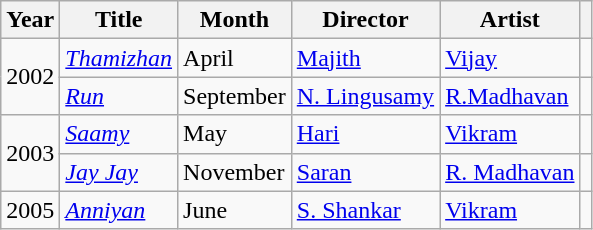<table class="wikitable sortable">
<tr>
<th>Year</th>
<th>Title</th>
<th>Month</th>
<th>Director</th>
<th>Artist</th>
<th></th>
</tr>
<tr>
<td rowspan="2">2002</td>
<td><em><a href='#'>Thamizhan</a></em></td>
<td>April</td>
<td><a href='#'>Majith</a></td>
<td><a href='#'>Vijay</a></td>
<td></td>
</tr>
<tr>
<td><a href='#'><em>Run</em></a></td>
<td>September</td>
<td><a href='#'>N. Lingusamy</a></td>
<td><a href='#'>R.Madhavan</a></td>
<td></td>
</tr>
<tr>
<td rowspan="2">2003</td>
<td><em><a href='#'>Saamy</a></em></td>
<td>May</td>
<td><a href='#'>Hari</a></td>
<td><a href='#'>Vikram</a></td>
<td></td>
</tr>
<tr>
<td><a href='#'><em>Jay Jay</em></a></td>
<td>November</td>
<td><a href='#'>Saran</a></td>
<td><a href='#'>R. Madhavan</a></td>
<td></td>
</tr>
<tr>
<td>2005</td>
<td><em><a href='#'>Anniyan</a></em></td>
<td>June</td>
<td><a href='#'>S. Shankar</a></td>
<td><a href='#'>Vikram</a></td>
<td></td>
</tr>
</table>
